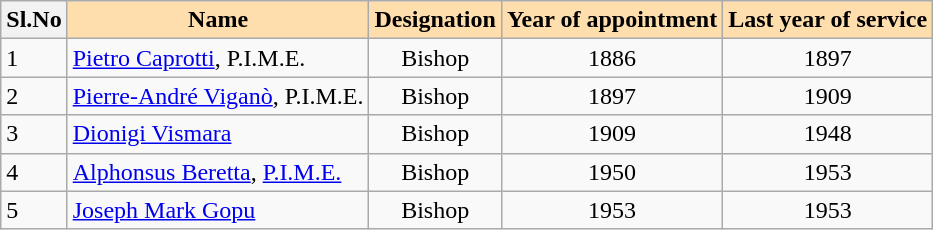<table class="wikitable">
<tr>
<th>Sl.No</th>
<th style="background: #ffdead;">Name</th>
<th style="background: #ffdead;">Designation</th>
<th style="background: #ffdead;">Year of appointment</th>
<th style="background: #ffdead;">Last year of service</th>
</tr>
<tr>
<td>1</td>
<td><a href='#'>Pietro Caprotti</a>, P.I.M.E.</td>
<td align="center">Bishop</td>
<td align="center">1886</td>
<td align="center">1897</td>
</tr>
<tr>
<td>2</td>
<td><a href='#'>Pierre-André Viganò</a>, P.I.M.E.</td>
<td align="center">Bishop</td>
<td align="center">1897</td>
<td align="center">1909</td>
</tr>
<tr>
<td>3</td>
<td><a href='#'>Dionigi Vismara</a></td>
<td align="center">Bishop</td>
<td align="center">1909</td>
<td align="center">1948</td>
</tr>
<tr>
<td>4</td>
<td><a href='#'>Alphonsus Beretta</a>, <a href='#'>P.I.M.E.</a></td>
<td align="center">Bishop</td>
<td align="center">1950</td>
<td align="center">1953</td>
</tr>
<tr>
<td>5</td>
<td><a href='#'>Joseph Mark Gopu</a></td>
<td align="center">Bishop</td>
<td align="center">1953</td>
<td align="center">1953</td>
</tr>
</table>
